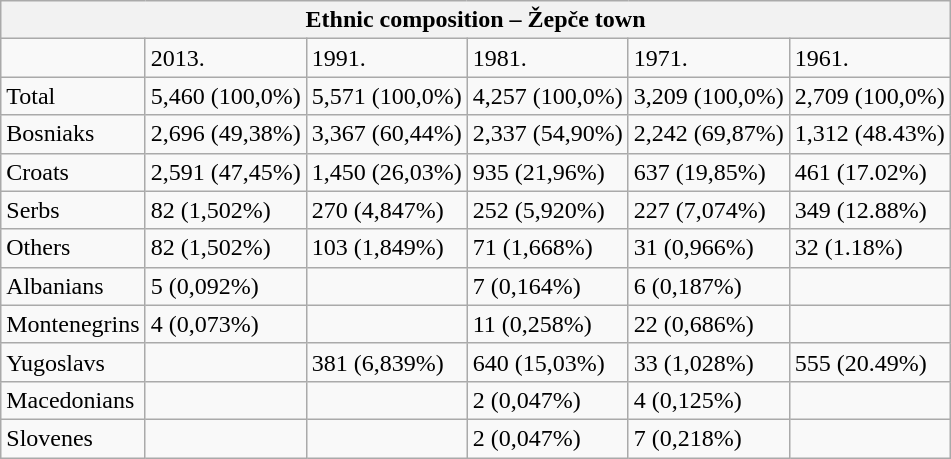<table class="wikitable">
<tr>
<th colspan="9">Ethnic composition – Žepče town</th>
</tr>
<tr>
<td></td>
<td>2013.</td>
<td>1991.</td>
<td>1981.</td>
<td>1971.</td>
<td>1961.</td>
</tr>
<tr>
<td>Total</td>
<td>5,460 (100,0%)</td>
<td>5,571 (100,0%)</td>
<td>4,257 (100,0%)</td>
<td>3,209 (100,0%)</td>
<td>2,709 (100,0%)</td>
</tr>
<tr>
<td>Bosniaks</td>
<td>2,696 (49,38%)</td>
<td>3,367 (60,44%)</td>
<td>2,337 (54,90%)</td>
<td>2,242 (69,87%)</td>
<td>1,312 (48.43%)</td>
</tr>
<tr>
<td>Croats</td>
<td>2,591 (47,45%)</td>
<td>1,450 (26,03%)</td>
<td>935 (21,96%)</td>
<td>637 (19,85%)</td>
<td>461 (17.02%)</td>
</tr>
<tr>
<td>Serbs</td>
<td>82 (1,502%)</td>
<td>270 (4,847%)</td>
<td>252 (5,920%)</td>
<td>227 (7,074%)</td>
<td>349 (12.88%)</td>
</tr>
<tr>
<td>Others</td>
<td>82 (1,502%)</td>
<td>103 (1,849%)</td>
<td>71 (1,668%)</td>
<td>31 (0,966%)</td>
<td>32 (1.18%)</td>
</tr>
<tr>
<td>Albanians</td>
<td>5 (0,092%)</td>
<td></td>
<td>7 (0,164%)</td>
<td>6 (0,187%)</td>
<td></td>
</tr>
<tr>
<td>Montenegrins</td>
<td>4 (0,073%)</td>
<td></td>
<td>11 (0,258%)</td>
<td>22 (0,686%)</td>
<td></td>
</tr>
<tr>
<td>Yugoslavs</td>
<td></td>
<td>381 (6,839%)</td>
<td>640 (15,03%)</td>
<td>33 (1,028%)</td>
<td>555 (20.49%)</td>
</tr>
<tr>
<td>Macedonians</td>
<td></td>
<td></td>
<td>2 (0,047%)</td>
<td>4 (0,125%)</td>
<td></td>
</tr>
<tr>
<td>Slovenes</td>
<td></td>
<td></td>
<td>2 (0,047%)</td>
<td>7 (0,218%)</td>
<td></td>
</tr>
</table>
